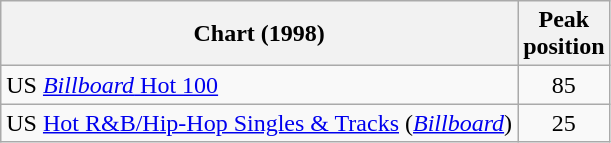<table Class = "wikitable sortable">
<tr>
<th>Chart (1998)</th>
<th>Peak<br>position</th>
</tr>
<tr>
<td>US <a href='#'><em>Billboard</em> Hot 100</a></td>
<td align=center>85</td>
</tr>
<tr>
<td>US <a href='#'>Hot R&B/Hip-Hop Singles & Tracks</a> (<em><a href='#'>Billboard</a></em>)</td>
<td align=center>25</td>
</tr>
</table>
